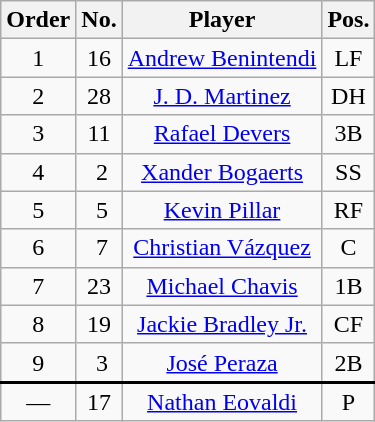<table class="wikitable plainrowheaders" style="text-align:center;">
<tr>
<th>Order</th>
<th>No.</th>
<th>Player</th>
<th>Pos.</th>
</tr>
<tr>
<td>1</td>
<td>16</td>
<td><a href='#'>Andrew Benintendi</a></td>
<td>LF</td>
</tr>
<tr>
<td>2</td>
<td>28</td>
<td><a href='#'>J. D. Martinez</a></td>
<td>DH</td>
</tr>
<tr>
<td>3</td>
<td>11</td>
<td><a href='#'>Rafael Devers</a></td>
<td>3B</td>
</tr>
<tr>
<td>4</td>
<td> 2</td>
<td><a href='#'>Xander Bogaerts</a></td>
<td>SS</td>
</tr>
<tr>
<td>5</td>
<td> 5</td>
<td><a href='#'>Kevin Pillar</a></td>
<td>RF</td>
</tr>
<tr>
<td>6</td>
<td> 7</td>
<td><a href='#'>Christian Vázquez</a></td>
<td>C</td>
</tr>
<tr>
<td>7</td>
<td>23</td>
<td><a href='#'>Michael Chavis</a></td>
<td>1B</td>
</tr>
<tr>
<td>8</td>
<td>19</td>
<td><a href='#'>Jackie Bradley Jr.</a></td>
<td>CF</td>
</tr>
<tr style="border-bottom:2px solid black">
<td>9</td>
<td> 3</td>
<td><a href='#'>José Peraza</a></td>
<td>2B</td>
</tr>
<tr>
<td>—</td>
<td>17</td>
<td><a href='#'>Nathan Eovaldi</a></td>
<td>P</td>
</tr>
</table>
